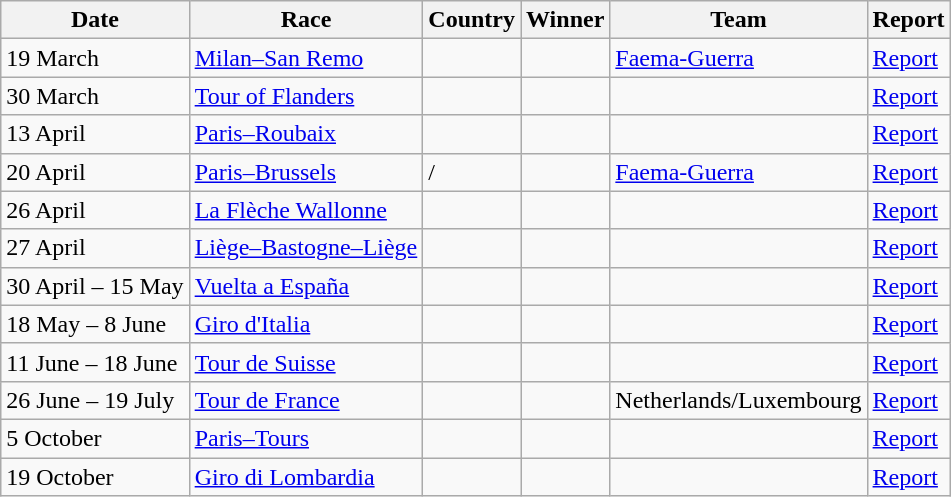<table class=wikitable>
<tr>
<th>Date</th>
<th>Race</th>
<th>Country</th>
<th>Winner</th>
<th>Team</th>
<th>Report</th>
</tr>
<tr>
<td>19 March</td>
<td><a href='#'>Milan–San Remo</a></td>
<td></td>
<td></td>
<td><a href='#'>Faema-Guerra</a></td>
<td><a href='#'>Report</a></td>
</tr>
<tr>
<td>30 March</td>
<td><a href='#'>Tour of Flanders</a></td>
<td></td>
<td></td>
<td></td>
<td><a href='#'>Report</a></td>
</tr>
<tr>
<td>13 April</td>
<td><a href='#'>Paris–Roubaix</a></td>
<td></td>
<td></td>
<td></td>
<td><a href='#'>Report</a></td>
</tr>
<tr>
<td>20 April</td>
<td><a href='#'>Paris–Brussels</a></td>
<td>/</td>
<td></td>
<td><a href='#'>Faema-Guerra</a></td>
<td><a href='#'>Report</a></td>
</tr>
<tr>
<td>26 April</td>
<td><a href='#'>La Flèche Wallonne</a></td>
<td></td>
<td></td>
<td></td>
<td><a href='#'>Report</a></td>
</tr>
<tr>
<td>27 April</td>
<td><a href='#'>Liège–Bastogne–Liège</a></td>
<td></td>
<td></td>
<td></td>
<td><a href='#'>Report</a></td>
</tr>
<tr>
<td>30 April – 15 May</td>
<td><a href='#'>Vuelta a España</a></td>
<td></td>
<td></td>
<td></td>
<td><a href='#'>Report</a></td>
</tr>
<tr>
<td>18 May – 8 June</td>
<td><a href='#'>Giro d'Italia</a></td>
<td></td>
<td></td>
<td></td>
<td><a href='#'>Report</a></td>
</tr>
<tr>
<td>11 June – 18 June</td>
<td><a href='#'>Tour de Suisse</a></td>
<td></td>
<td></td>
<td></td>
<td><a href='#'>Report</a></td>
</tr>
<tr>
<td>26 June – 19 July</td>
<td><a href='#'>Tour de France</a></td>
<td></td>
<td></td>
<td>Netherlands/Luxembourg</td>
<td><a href='#'>Report</a></td>
</tr>
<tr>
<td>5 October</td>
<td><a href='#'>Paris–Tours</a></td>
<td></td>
<td></td>
<td></td>
<td><a href='#'>Report</a></td>
</tr>
<tr>
<td>19 October</td>
<td><a href='#'>Giro di Lombardia</a></td>
<td></td>
<td></td>
<td></td>
<td><a href='#'>Report</a></td>
</tr>
</table>
